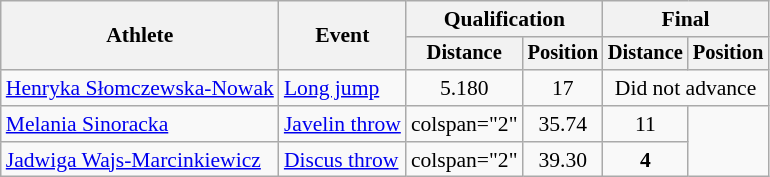<table class=wikitable style="font-size:90%">
<tr>
<th rowspan="2">Athlete</th>
<th rowspan="2">Event</th>
<th colspan="2">Qualification</th>
<th colspan="2">Final</th>
</tr>
<tr style="font-size:95%">
<th>Distance</th>
<th>Position</th>
<th>Distance</th>
<th>Position</th>
</tr>
<tr align=center>
<td align=left><a href='#'>Henryka Słomczewska-Nowak</a></td>
<td align=left><a href='#'>Long jump</a></td>
<td>5.180</td>
<td>17</td>
<td colspan=2>Did not advance</td>
</tr>
<tr align=center>
<td align=left><a href='#'>Melania Sinoracka</a></td>
<td align=left><a href='#'>Javelin throw</a></td>
<td>colspan="2" </td>
<td>35.74</td>
<td>11</td>
</tr>
<tr align=center>
<td align=left><a href='#'>Jadwiga Wajs-Marcinkiewicz</a></td>
<td align=left><a href='#'>Discus throw</a></td>
<td>colspan="2" </td>
<td>39.30</td>
<td><strong>4</strong></td>
</tr>
</table>
